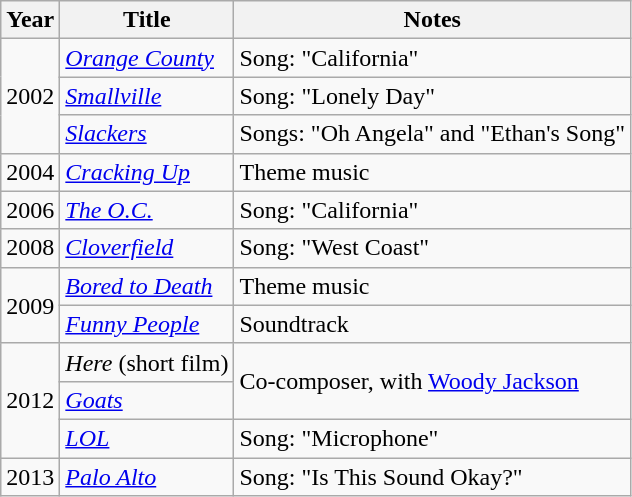<table class="wikitable sortable">
<tr>
<th>Year</th>
<th>Title</th>
<th class="unsortable">Notes</th>
</tr>
<tr>
<td rowspan=3>2002</td>
<td><em><a href='#'>Orange County</a></em></td>
<td>Song: "California"</td>
</tr>
<tr>
<td><em><a href='#'>Smallville</a></em></td>
<td>Song: "Lonely Day"</td>
</tr>
<tr>
<td><em><a href='#'>Slackers</a></em></td>
<td>Songs: "Oh Angela" and "Ethan's Song"</td>
</tr>
<tr>
<td>2004</td>
<td><em><a href='#'>Cracking Up</a></em></td>
<td>Theme music</td>
</tr>
<tr>
<td>2006</td>
<td><em><a href='#'>The O.C.</a></em></td>
<td>Song: "California"</td>
</tr>
<tr>
<td>2008</td>
<td><em><a href='#'>Cloverfield</a></em></td>
<td>Song: "West Coast"</td>
</tr>
<tr>
<td rowspan=2>2009</td>
<td><em><a href='#'>Bored to Death</a></em></td>
<td>Theme music</td>
</tr>
<tr>
<td><em><a href='#'>Funny People</a></em></td>
<td>Soundtrack</td>
</tr>
<tr>
<td rowspan="3">2012</td>
<td><em>Here</em> (short film)</td>
<td rowspan="2">Co-composer, with <a href='#'>Woody Jackson</a></td>
</tr>
<tr>
<td><em><a href='#'>Goats</a></em></td>
</tr>
<tr>
<td><em><a href='#'>LOL</a></em></td>
<td>Song: "Microphone"</td>
</tr>
<tr>
<td>2013</td>
<td><em><a href='#'>Palo Alto</a></em></td>
<td>Song: "Is This Sound Okay?"</td>
</tr>
</table>
